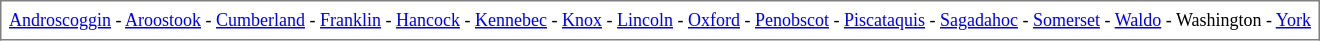<table border="1" cellspacing="0" cellpadding="5" align="center" rules="all" style="margin:1em 1em 1em 0; border-collapse:collapse; font-size:75%">
<tr>
<td><a href='#'>Androscoggin</a> - <a href='#'>Aroostook</a> - <a href='#'>Cumberland</a> - <a href='#'>Franklin</a> - <a href='#'>Hancock</a> - <a href='#'>Kennebec</a> - <a href='#'>Knox</a> - <a href='#'>Lincoln</a> - <a href='#'>Oxford</a> - <a href='#'>Penobscot</a> - <a href='#'>Piscataquis</a> - <a href='#'>Sagadahoc</a> - <a href='#'>Somerset</a> - <a href='#'>Waldo</a> - Washington - <a href='#'>York</a></td>
</tr>
</table>
